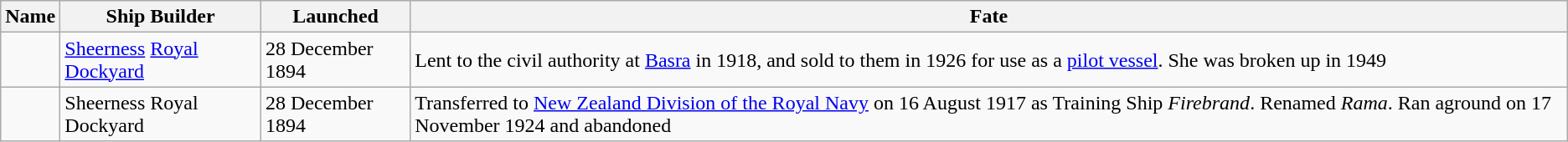<table class="wikitable" style="text-align:left">
<tr>
<th>Name</th>
<th>Ship Builder</th>
<th>Launched</th>
<th>Fate</th>
</tr>
<tr>
<td></td>
<td><a href='#'>Sheerness</a>  <a href='#'>Royal Dockyard</a></td>
<td>28 December 1894</td>
<td>Lent to the civil authority at <a href='#'>Basra</a> in 1918, and sold to them in 1926 for use as a <a href='#'>pilot vessel</a>. She was broken up in 1949</td>
</tr>
<tr>
<td></td>
<td>Sheerness Royal Dockyard</td>
<td>28 December 1894</td>
<td>Transferred to <a href='#'>New Zealand Division of the Royal Navy</a> on 16 August 1917 as Training Ship <em>Firebrand</em>.  Renamed <em>Rama</em>.  Ran aground on 17 November 1924 and abandoned</td>
</tr>
</table>
